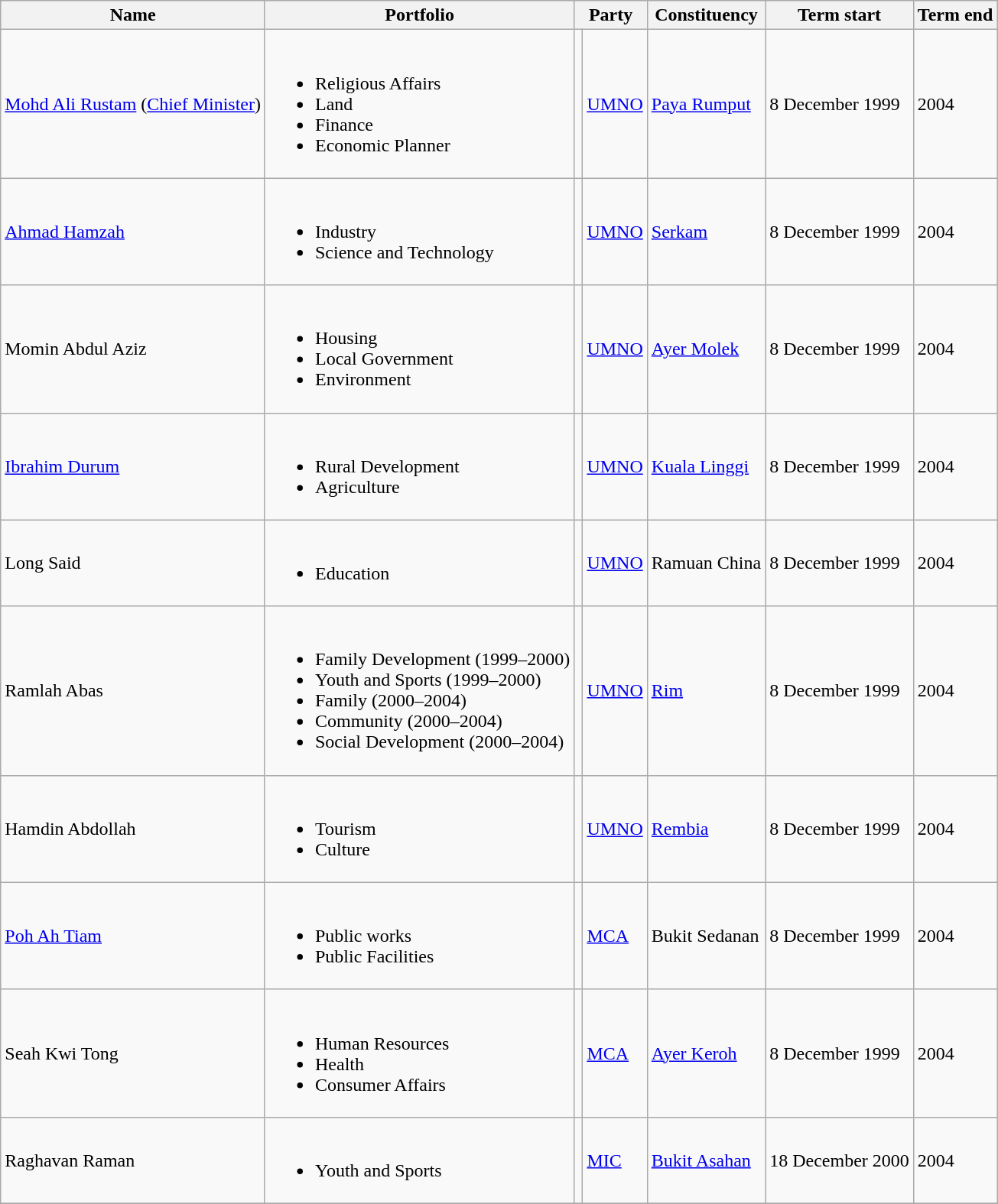<table class="wikitable">
<tr>
<th>Name</th>
<th>Portfolio</th>
<th colspan=2>Party</th>
<th>Constituency</th>
<th>Term start</th>
<th>Term end</th>
</tr>
<tr>
<td><a href='#'>Mohd Ali Rustam</a> (<a href='#'>Chief Minister</a>)</td>
<td><br><ul><li>Religious Affairs</li><li>Land</li><li>Finance</li><li>Economic Planner</li></ul></td>
<td bgcolor=></td>
<td><a href='#'>UMNO</a></td>
<td><a href='#'>Paya Rumput</a></td>
<td>8 December 1999</td>
<td>2004</td>
</tr>
<tr>
<td><a href='#'>Ahmad Hamzah</a></td>
<td><br><ul><li>Industry</li><li>Science and Technology</li></ul></td>
<td bgcolor=></td>
<td><a href='#'>UMNO</a></td>
<td><a href='#'>Serkam</a></td>
<td>8 December 1999</td>
<td>2004</td>
</tr>
<tr>
<td>Momin Abdul Aziz</td>
<td><br><ul><li>Housing</li><li>Local Government</li><li>Environment</li></ul></td>
<td bgcolor=></td>
<td><a href='#'>UMNO</a></td>
<td><a href='#'>Ayer Molek</a></td>
<td>8 December 1999</td>
<td>2004</td>
</tr>
<tr>
<td><a href='#'>Ibrahim Durum</a></td>
<td><br><ul><li>Rural Development</li><li>Agriculture</li></ul></td>
<td bgcolor=></td>
<td><a href='#'>UMNO</a></td>
<td><a href='#'>Kuala Linggi</a></td>
<td>8 December 1999</td>
<td>2004</td>
</tr>
<tr>
<td>Long Said</td>
<td><br><ul><li>Education</li></ul></td>
<td bgcolor=></td>
<td><a href='#'>UMNO</a></td>
<td>Ramuan China</td>
<td>8 December 1999</td>
<td>2004</td>
</tr>
<tr>
<td>Ramlah Abas</td>
<td><br><ul><li>Family Development (1999–2000)</li><li>Youth and Sports (1999–2000)</li><li>Family (2000–2004)</li><li>Community (2000–2004)</li><li>Social Development (2000–2004)</li></ul></td>
<td bgcolor=></td>
<td><a href='#'>UMNO</a></td>
<td><a href='#'>Rim</a></td>
<td>8 December 1999</td>
<td>2004</td>
</tr>
<tr>
<td>Hamdin Abdollah</td>
<td><br><ul><li>Tourism</li><li>Culture</li></ul></td>
<td bgcolor=></td>
<td><a href='#'>UMNO</a></td>
<td><a href='#'>Rembia</a></td>
<td>8 December 1999</td>
<td>2004</td>
</tr>
<tr>
<td><a href='#'>Poh Ah Tiam</a></td>
<td><br><ul><li>Public works</li><li>Public Facilities</li></ul></td>
<td bgcolor=></td>
<td><a href='#'>MCA</a></td>
<td>Bukit Sedanan</td>
<td>8 December 1999</td>
<td>2004</td>
</tr>
<tr>
<td>Seah Kwi Tong</td>
<td><br><ul><li>Human Resources</li><li>Health</li><li>Consumer Affairs</li></ul></td>
<td bgcolor=></td>
<td><a href='#'>MCA</a></td>
<td><a href='#'>Ayer Keroh</a></td>
<td>8 December 1999</td>
<td>2004</td>
</tr>
<tr>
<td>Raghavan Raman</td>
<td><br><ul><li>Youth and Sports</li></ul></td>
<td bgcolor=></td>
<td><a href='#'>MIC</a></td>
<td><a href='#'>Bukit Asahan</a></td>
<td>18 December 2000</td>
<td>2004</td>
</tr>
<tr>
</tr>
</table>
